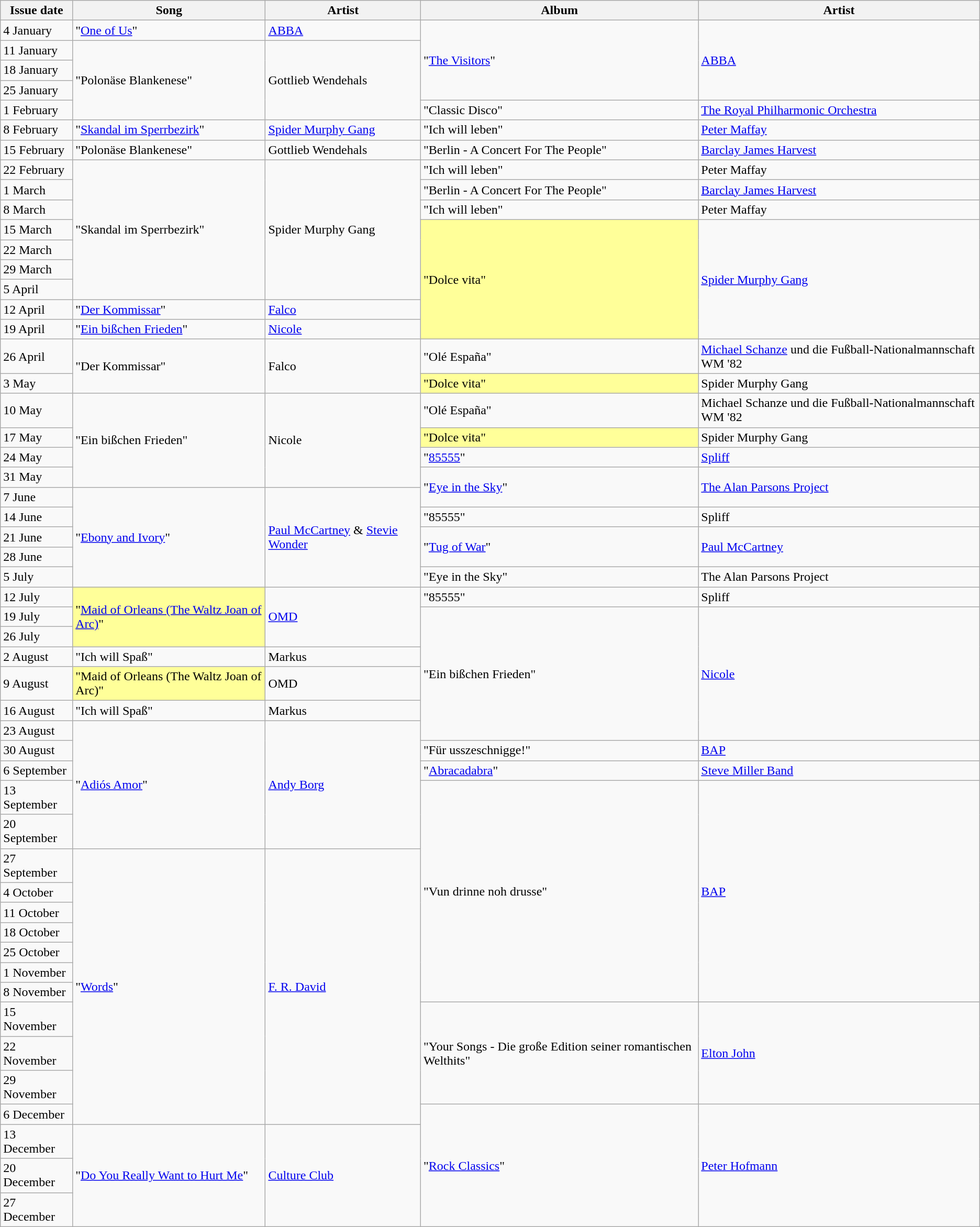<table class="sortable wikitable">
<tr>
<th>Issue date</th>
<th>Song</th>
<th>Artist</th>
<th>Album</th>
<th>Artist</th>
</tr>
<tr>
<td>4 January</td>
<td>"<a href='#'>One of Us</a>"</td>
<td><a href='#'>ABBA</a></td>
<td rowspan="4">"<a href='#'>The Visitors</a>"</td>
<td rowspan="4"><a href='#'>ABBA</a></td>
</tr>
<tr>
<td>11 January</td>
<td rowspan="4">"Polonäse Blankenese"</td>
<td rowspan="4">Gottlieb Wendehals</td>
</tr>
<tr>
<td>18 January</td>
</tr>
<tr>
<td>25 January</td>
</tr>
<tr>
<td>1 February</td>
<td>"Classic Disco"</td>
<td><a href='#'>The Royal Philharmonic Orchestra</a></td>
</tr>
<tr>
<td>8 February</td>
<td>"<a href='#'>Skandal im Sperrbezirk</a>"</td>
<td><a href='#'>Spider Murphy Gang</a></td>
<td>"Ich will leben"</td>
<td><a href='#'>Peter Maffay</a></td>
</tr>
<tr>
<td>15 February</td>
<td>"Polonäse Blankenese"</td>
<td>Gottlieb Wendehals</td>
<td>"Berlin - A Concert For The People"</td>
<td><a href='#'>Barclay James Harvest</a></td>
</tr>
<tr>
<td>22 February</td>
<td rowspan="7">"Skandal im Sperrbezirk"</td>
<td rowspan="7">Spider Murphy Gang</td>
<td>"Ich will leben"</td>
<td>Peter Maffay</td>
</tr>
<tr>
<td>1 March</td>
<td>"Berlin - A Concert For The People"</td>
<td><a href='#'>Barclay James Harvest</a></td>
</tr>
<tr>
<td>8 March</td>
<td>"Ich will leben"</td>
<td>Peter Maffay</td>
</tr>
<tr>
<td>15 March</td>
<td bgcolor=#FFFF99 rowspan="6">"Dolce vita" </td>
<td rowspan="6"><a href='#'>Spider Murphy Gang</a></td>
</tr>
<tr>
<td>22 March</td>
</tr>
<tr>
<td>29 March</td>
</tr>
<tr>
<td>5 April</td>
</tr>
<tr>
<td>12 April</td>
<td>"<a href='#'>Der Kommissar</a>"</td>
<td><a href='#'>Falco</a></td>
</tr>
<tr>
<td>19 April</td>
<td>"<a href='#'>Ein bißchen Frieden</a>"</td>
<td><a href='#'>Nicole</a></td>
</tr>
<tr>
<td>26 April</td>
<td rowspan="2">"Der Kommissar"</td>
<td rowspan="2">Falco</td>
<td>"Olé España"</td>
<td><a href='#'>Michael Schanze</a> und die Fußball-Nationalmannschaft WM '82</td>
</tr>
<tr>
<td>3 May</td>
<td bgcolor=#FFFF99>"Dolce vita" </td>
<td>Spider Murphy Gang</td>
</tr>
<tr>
<td>10 May</td>
<td rowspan="4">"Ein bißchen Frieden"</td>
<td rowspan="4">Nicole</td>
<td>"Olé España"</td>
<td>Michael Schanze und die Fußball-Nationalmannschaft WM '82</td>
</tr>
<tr>
<td>17 May</td>
<td bgcolor=#FFFF99>"Dolce vita" </td>
<td>Spider Murphy Gang</td>
</tr>
<tr>
<td>24 May</td>
<td>"<a href='#'>85555</a>"</td>
<td><a href='#'>Spliff</a></td>
</tr>
<tr>
<td>31 May</td>
<td rowspan="2">"<a href='#'>Eye in the Sky</a>"</td>
<td rowspan="2"><a href='#'>The Alan Parsons Project</a></td>
</tr>
<tr>
<td>7 June</td>
<td rowspan="5">"<a href='#'>Ebony and Ivory</a>"</td>
<td rowspan="5"><a href='#'>Paul McCartney</a> & <a href='#'>Stevie Wonder</a></td>
</tr>
<tr>
<td>14 June</td>
<td>"85555"</td>
<td>Spliff</td>
</tr>
<tr>
<td>21 June</td>
<td rowspan="2">"<a href='#'>Tug of War</a>"</td>
<td rowspan="2"><a href='#'>Paul McCartney</a></td>
</tr>
<tr>
<td>28 June</td>
</tr>
<tr>
<td>5 July</td>
<td>"Eye in the Sky"</td>
<td>The Alan Parsons Project</td>
</tr>
<tr>
<td>12 July</td>
<td bgcolor=#FFFF99 rowspan="3">"<a href='#'>Maid of Orleans (The Waltz Joan of Arc)</a>" </td>
<td rowspan="3"><a href='#'>OMD</a></td>
<td>"85555"</td>
<td>Spliff</td>
</tr>
<tr>
<td>19 July</td>
<td rowspan="6">"Ein bißchen Frieden"</td>
<td rowspan="6"><a href='#'>Nicole</a></td>
</tr>
<tr>
<td>26 July</td>
</tr>
<tr>
<td>2 August</td>
<td>"Ich will Spaß"</td>
<td>Markus</td>
</tr>
<tr>
<td>9 August</td>
<td bgcolor=#FFFF99>"Maid of Orleans (The Waltz Joan of Arc)" </td>
<td>OMD</td>
</tr>
<tr>
<td>16 August</td>
<td>"Ich will Spaß"</td>
<td>Markus</td>
</tr>
<tr>
<td>23 August</td>
<td rowspan="5">"<a href='#'>Adiós Amor</a>"</td>
<td rowspan="5"><a href='#'>Andy Borg</a></td>
</tr>
<tr>
<td>30 August</td>
<td>"Für usszeschnigge!"</td>
<td><a href='#'>BAP</a></td>
</tr>
<tr>
<td>6 September</td>
<td>"<a href='#'>Abracadabra</a>"</td>
<td><a href='#'>Steve Miller Band</a></td>
</tr>
<tr>
<td>13 September</td>
<td rowspan="9">"Vun drinne noh drusse"</td>
<td rowspan="9"><a href='#'>BAP</a></td>
</tr>
<tr>
<td>20 September</td>
</tr>
<tr>
<td>27 September</td>
<td rowspan="11">"<a href='#'>Words</a>"</td>
<td rowspan="11"><a href='#'>F. R. David</a></td>
</tr>
<tr>
<td>4 October</td>
</tr>
<tr>
<td>11 October</td>
</tr>
<tr>
<td>18 October</td>
</tr>
<tr>
<td>25 October</td>
</tr>
<tr>
<td>1 November</td>
</tr>
<tr>
<td>8 November</td>
</tr>
<tr>
<td>15 November</td>
<td rowspan="3">"Your Songs - Die große Edition seiner romantischen Welthits"</td>
<td rowspan="3"><a href='#'>Elton John</a></td>
</tr>
<tr>
<td>22 November</td>
</tr>
<tr>
<td>29 November</td>
</tr>
<tr>
<td>6 December</td>
<td rowspan="4">"<a href='#'>Rock Classics</a>"</td>
<td rowspan="4"><a href='#'>Peter Hofmann</a></td>
</tr>
<tr>
<td>13 December</td>
<td rowspan="3">"<a href='#'>Do You Really Want to Hurt Me</a>"</td>
<td rowspan="3"><a href='#'>Culture Club</a></td>
</tr>
<tr>
<td>20 December</td>
</tr>
<tr>
<td>27 December</td>
</tr>
</table>
